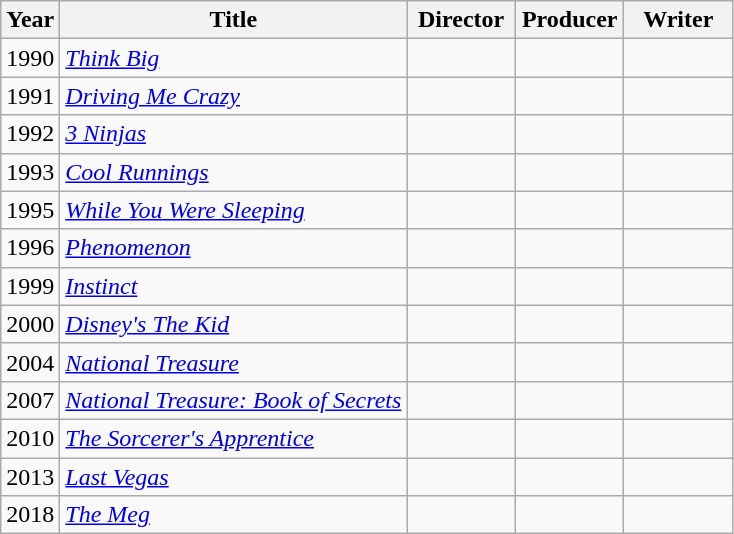<table class="wikitable">
<tr>
<th>Year</th>
<th>Title</th>
<th width="65">Director</th>
<th width="65">Producer</th>
<th width="65">Writer</th>
</tr>
<tr>
<td>1990</td>
<td><em><a href='#'>Think Big</a></em></td>
<td></td>
<td></td>
<td></td>
</tr>
<tr>
<td>1991</td>
<td><em><a href='#'>Driving Me Crazy</a></em></td>
<td></td>
<td></td>
<td></td>
</tr>
<tr>
<td>1992</td>
<td><em><a href='#'>3 Ninjas</a></em></td>
<td></td>
<td></td>
<td></td>
</tr>
<tr>
<td>1993</td>
<td><em><a href='#'>Cool Runnings</a></em></td>
<td></td>
<td></td>
<td></td>
</tr>
<tr>
<td>1995</td>
<td><em><a href='#'>While You Were Sleeping</a></em></td>
<td></td>
<td></td>
<td></td>
</tr>
<tr>
<td>1996</td>
<td><em><a href='#'>Phenomenon</a></em></td>
<td></td>
<td></td>
<td></td>
</tr>
<tr>
<td>1999</td>
<td><em><a href='#'>Instinct</a></em></td>
<td></td>
<td></td>
<td></td>
</tr>
<tr>
<td>2000</td>
<td><em><a href='#'>Disney's The Kid</a></em></td>
<td></td>
<td></td>
<td></td>
</tr>
<tr>
<td>2004</td>
<td><em><a href='#'>National Treasure</a></em></td>
<td></td>
<td></td>
<td></td>
</tr>
<tr>
<td>2007</td>
<td><em><a href='#'>National Treasure: Book of Secrets</a></em></td>
<td></td>
<td></td>
<td></td>
</tr>
<tr>
<td>2010</td>
<td><em><a href='#'>The Sorcerer's Apprentice</a></em></td>
<td></td>
<td></td>
<td></td>
</tr>
<tr>
<td>2013</td>
<td><em><a href='#'>Last Vegas</a></em></td>
<td></td>
<td></td>
<td></td>
</tr>
<tr>
<td>2018</td>
<td><em><a href='#'>The Meg</a></em></td>
<td></td>
<td></td>
<td></td>
</tr>
</table>
